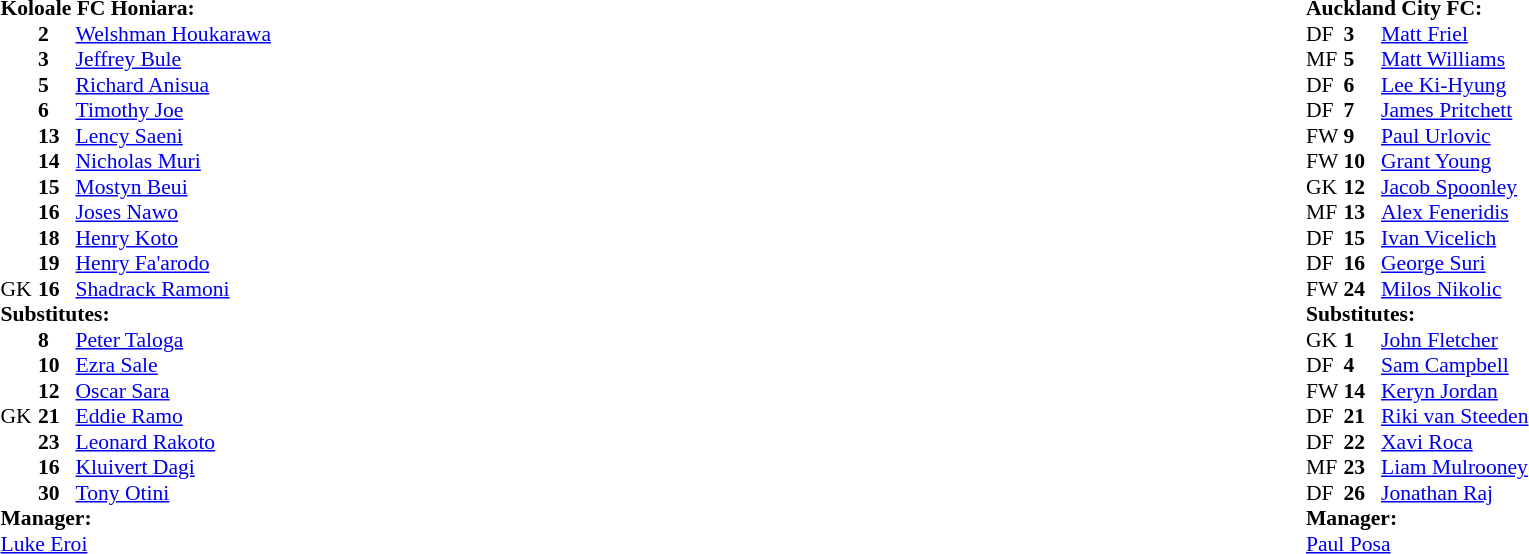<table width=100%>
<tr>
<td style="vertical-align:top" width="50%"><br><table style="font-size: 90%" cellspacing="0" cellpadding="0">
<tr>
<td colspan="4"><strong>Koloale FC Honiara:</strong></td>
</tr>
<tr>
<th width=25></th>
<th width=25></th>
</tr>
<tr>
<td></td>
<td><strong>2</strong></td>
<td> <a href='#'>Welshman Houkarawa</a></td>
<td></td>
</tr>
<tr>
<td></td>
<td><strong>3</strong></td>
<td> <a href='#'>Jeffrey Bule</a></td>
</tr>
<tr>
<td></td>
<td><strong>5</strong></td>
<td> <a href='#'>Richard Anisua</a></td>
</tr>
<tr>
<td></td>
<td><strong>6</strong></td>
<td> <a href='#'>Timothy Joe</a></td>
</tr>
<tr>
<td></td>
<td><strong>13</strong></td>
<td> <a href='#'>Lency Saeni</a></td>
<td></td>
<td></td>
</tr>
<tr>
<td></td>
<td><strong>14</strong></td>
<td> <a href='#'>Nicholas Muri</a></td>
</tr>
<tr>
<td></td>
<td><strong>15</strong></td>
<td> <a href='#'>Mostyn Beui</a></td>
</tr>
<tr>
<td></td>
<td><strong>16</strong></td>
<td> <a href='#'>Joses Nawo</a></td>
</tr>
<tr>
<td></td>
<td><strong>18</strong></td>
<td> <a href='#'>Henry Koto</a></td>
<td></td>
<td></td>
</tr>
<tr>
<td></td>
<td><strong>19</strong></td>
<td> <a href='#'>Henry Fa'arodo</a></td>
</tr>
<tr>
<td>GK</td>
<td><strong>16</strong></td>
<td> <a href='#'>Shadrack Ramoni</a></td>
</tr>
<tr>
<td colspan=3><strong>Substitutes:</strong></td>
</tr>
<tr>
<td></td>
<td><strong>8</strong></td>
<td> <a href='#'>Peter Taloga</a></td>
<td></td>
<td></td>
</tr>
<tr>
<td></td>
<td><strong>10</strong></td>
<td> <a href='#'>Ezra Sale</a></td>
</tr>
<tr>
<td></td>
<td><strong>12</strong></td>
<td> <a href='#'>Oscar Sara</a></td>
</tr>
<tr>
<td>GK</td>
<td><strong>21</strong></td>
<td> <a href='#'>Eddie Ramo</a></td>
</tr>
<tr>
<td></td>
<td><strong>23</strong></td>
<td> <a href='#'>Leonard Rakoto</a></td>
</tr>
<tr>
<td></td>
<td><strong>16</strong></td>
<td> <a href='#'>Kluivert Dagi</a></td>
<td></td>
<td></td>
</tr>
<tr>
<td></td>
<td><strong>30</strong></td>
<td> <a href='#'>Tony Otini</a></td>
</tr>
<tr>
<td colspan=3><strong>Manager:</strong></td>
</tr>
<tr>
<td colspan=4> <a href='#'>Luke Eroi</a></td>
</tr>
</table>
</td>
<td valign="top" width="50%"><br><table style="font-size: 90%" cellspacing="0" cellpadding="0" align="center">
<tr>
<td colspan="4"><strong>Auckland City FC:</strong></td>
</tr>
<tr>
<th width=25></th>
<th width=25></th>
</tr>
<tr>
<td>DF</td>
<td><strong>3</strong></td>
<td> <a href='#'>Matt Friel</a></td>
</tr>
<tr>
<td>MF</td>
<td><strong>5</strong></td>
<td> <a href='#'>Matt Williams</a></td>
</tr>
<tr>
<td>DF</td>
<td><strong>6</strong></td>
<td> <a href='#'>Lee Ki-Hyung</a></td>
</tr>
<tr>
<td>DF</td>
<td><strong>7</strong></td>
<td> <a href='#'>James Pritchett</a></td>
</tr>
<tr>
<td>FW</td>
<td><strong>9</strong></td>
<td> <a href='#'>Paul Urlovic</a></td>
<td></td>
<td></td>
</tr>
<tr>
<td>FW</td>
<td><strong>10</strong></td>
<td> <a href='#'>Grant Young</a></td>
</tr>
<tr>
<td>GK</td>
<td><strong>12</strong></td>
<td> <a href='#'>Jacob Spoonley</a></td>
</tr>
<tr>
<td>MF</td>
<td><strong>13</strong></td>
<td> <a href='#'>Alex Feneridis</a></td>
</tr>
<tr>
<td>DF</td>
<td><strong>15</strong></td>
<td> <a href='#'>Ivan Vicelich</a></td>
</tr>
<tr>
<td>DF</td>
<td><strong>16</strong></td>
<td> <a href='#'>George Suri</a></td>
<td></td>
<td></td>
</tr>
<tr>
<td>FW</td>
<td><strong>24</strong></td>
<td> <a href='#'>Milos Nikolic</a></td>
<td></td>
<td></td>
</tr>
<tr>
<td colspan=3><strong>Substitutes:</strong></td>
</tr>
<tr>
<td>GK</td>
<td><strong>1</strong></td>
<td> <a href='#'>John Fletcher</a></td>
</tr>
<tr>
<td>DF</td>
<td><strong>4</strong></td>
<td> <a href='#'>Sam Campbell</a></td>
<td></td>
<td></td>
</tr>
<tr>
<td>FW</td>
<td><strong>14</strong></td>
<td> <a href='#'>Keryn Jordan</a></td>
<td></td>
<td></td>
</tr>
<tr>
<td>DF</td>
<td><strong>21</strong></td>
<td> <a href='#'>Riki van Steeden</a></td>
</tr>
<tr>
<td>DF</td>
<td><strong>22</strong></td>
<td> <a href='#'>Xavi Roca</a></td>
</tr>
<tr>
<td>MF</td>
<td><strong>23</strong></td>
<td> <a href='#'>Liam Mulrooney</a></td>
<td></td>
<td></td>
</tr>
<tr>
<td>DF</td>
<td><strong>26</strong></td>
<td> <a href='#'>Jonathan Raj</a></td>
</tr>
<tr>
<td colspan=3><strong>Manager:</strong></td>
</tr>
<tr>
<td colspan=4> <a href='#'>Paul Posa</a></td>
</tr>
</table>
</td>
</tr>
</table>
